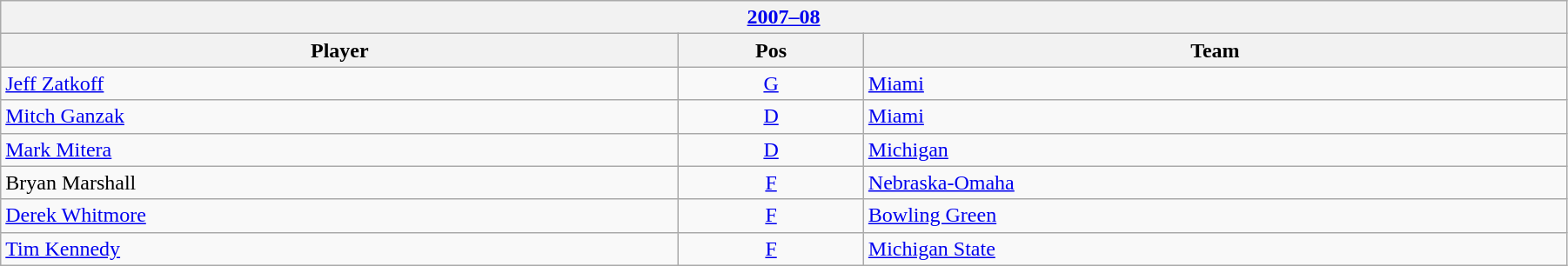<table class="wikitable" width=95%>
<tr>
<th colspan=3><a href='#'>2007–08</a></th>
</tr>
<tr>
<th>Player</th>
<th>Pos</th>
<th>Team</th>
</tr>
<tr>
<td><a href='#'>Jeff Zatkoff</a></td>
<td style="text-align:center;"><a href='#'>G</a></td>
<td><a href='#'>Miami</a></td>
</tr>
<tr>
<td><a href='#'>Mitch Ganzak</a></td>
<td style="text-align:center;"><a href='#'>D</a></td>
<td><a href='#'>Miami</a></td>
</tr>
<tr>
<td><a href='#'>Mark Mitera</a></td>
<td style="text-align:center;"><a href='#'>D</a></td>
<td><a href='#'>Michigan</a></td>
</tr>
<tr>
<td>Bryan Marshall</td>
<td style="text-align:center;"><a href='#'>F</a></td>
<td><a href='#'>Nebraska-Omaha</a></td>
</tr>
<tr>
<td><a href='#'>Derek Whitmore</a></td>
<td style="text-align:center;"><a href='#'>F</a></td>
<td><a href='#'>Bowling Green</a></td>
</tr>
<tr>
<td><a href='#'>Tim Kennedy</a></td>
<td style="text-align:center;"><a href='#'>F</a></td>
<td><a href='#'>Michigan State</a></td>
</tr>
</table>
